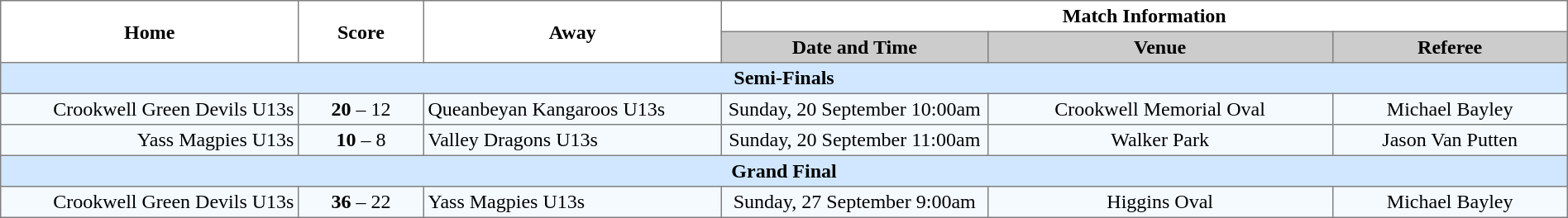<table width="100%" cellspacing="0" cellpadding="3" border="1" style="border-collapse:collapse;  text-align:center;">
<tr>
<th rowspan="2" width="19%">Home</th>
<th rowspan="2" width="8%">Score</th>
<th rowspan="2" width="19%">Away</th>
<th colspan="3">Match Information</th>
</tr>
<tr bgcolor="#CCCCCC">
<th width="17%">Date and Time</th>
<th width="22%">Venue</th>
<th width="50%">Referee</th>
</tr>
<tr style="background:#d0e7ff;">
<td colspan="6"><strong>Semi-Finals</strong></td>
</tr>
<tr style="text-align:center; background:#f5faff;">
<td align="right">Crookwell Green Devils U13s </td>
<td><strong>20</strong> – 12</td>
<td align="left"> Queanbeyan Kangaroos U13s</td>
<td>Sunday, 20 September 10:00am</td>
<td>Crookwell Memorial Oval</td>
<td>Michael Bayley</td>
</tr>
<tr style="text-align:center; background:#f5faff;">
<td align="right">Yass Magpies U13s </td>
<td><strong>10</strong> – 8</td>
<td align="left"> Valley Dragons U13s</td>
<td>Sunday, 20 September 11:00am</td>
<td>Walker Park</td>
<td>Jason Van Putten</td>
</tr>
<tr style="background:#d0e7ff;">
<td colspan="6"><strong>Grand Final</strong></td>
</tr>
<tr style="text-align:center; background:#f5faff;">
<td align="right">Crookwell Green Devils U13s </td>
<td><strong>36</strong> – 22</td>
<td align="left"> Yass Magpies U13s</td>
<td>Sunday, 27 September 9:00am</td>
<td>Higgins Oval</td>
<td>Michael Bayley</td>
</tr>
</table>
